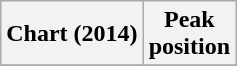<table class="wikitable sortable">
<tr>
<th>Chart (2014)</th>
<th>Peak<br>position</th>
</tr>
<tr>
</tr>
</table>
